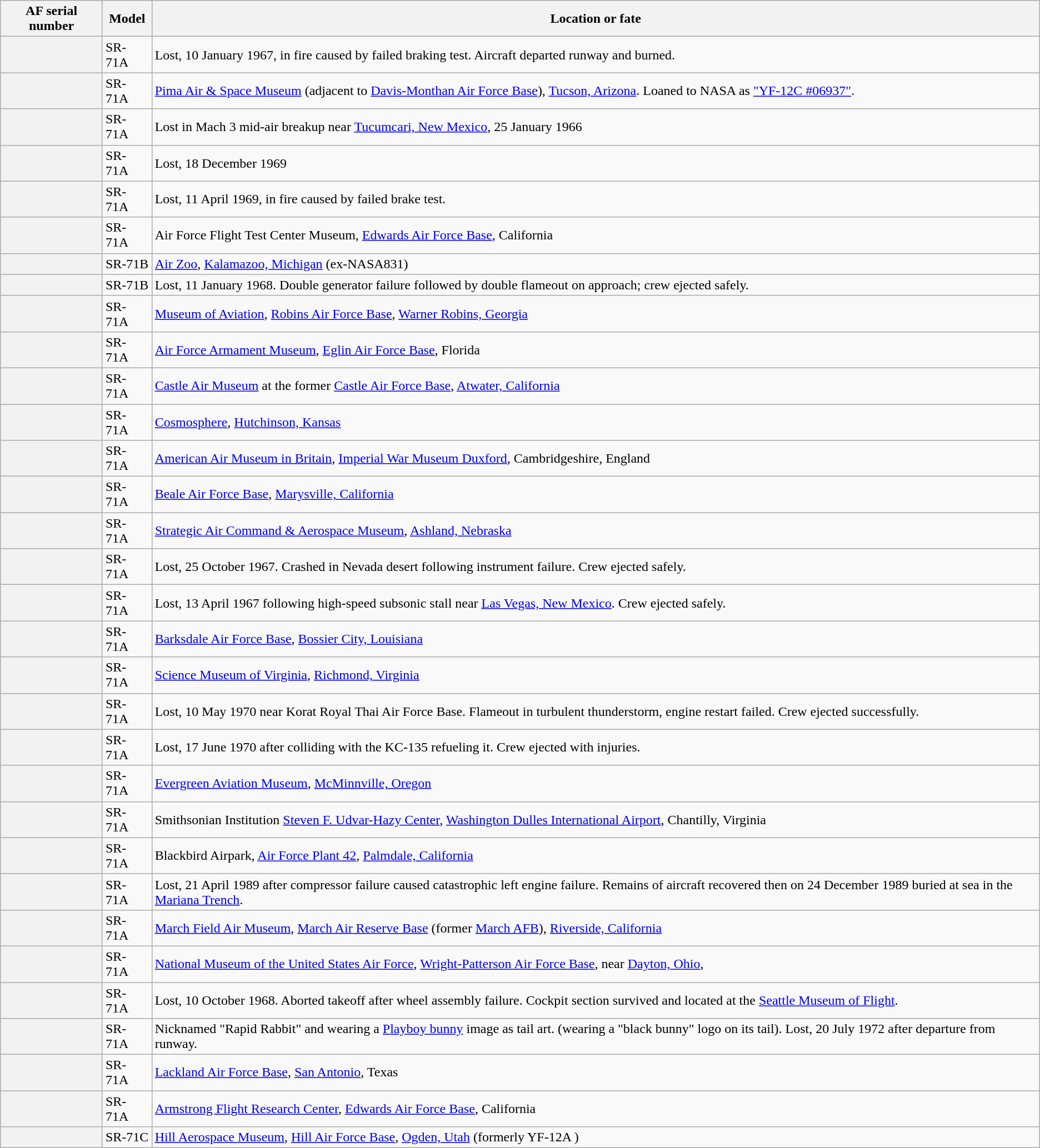<table class="wikitable sortable" style="text-align:left">
<tr>
<th scope="col">AF serial number</th>
<th scope="col">Model</th>
<th scope="col" class="unsortable">Location or fate</th>
</tr>
<tr>
<th scope="row"></th>
<td>SR-71A</td>
<td>Lost, 10 January 1967, in fire caused by failed braking test. Aircraft departed runway and burned.</td>
</tr>
<tr>
<th scope="row"></th>
<td>SR-71A</td>
<td><a href='#'>Pima Air & Space Museum</a> (adjacent to <a href='#'>Davis-Monthan Air Force Base</a>), <a href='#'>Tucson, Arizona</a>. Loaned to NASA as <a href='#'>"YF-12C #06937"</a>.</td>
</tr>
<tr>
<th scope="row"></th>
<td>SR-71A</td>
<td>Lost in Mach 3 mid-air breakup near <a href='#'>Tucumcari, New Mexico</a>, 25 January 1966</td>
</tr>
<tr>
<th scope="row"></th>
<td>SR-71A</td>
<td>Lost, 18 December 1969</td>
</tr>
<tr>
<th scope="row"></th>
<td>SR-71A</td>
<td>Lost, 11 April 1969, in fire caused by failed brake test.</td>
</tr>
<tr>
<th scope="row"></th>
<td>SR-71A</td>
<td>Air Force Flight Test Center Museum, <a href='#'>Edwards Air Force Base</a>, California</td>
</tr>
<tr>
<th scope="row"></th>
<td>SR-71B</td>
<td><a href='#'>Air Zoo</a>, <a href='#'>Kalamazoo, Michigan</a> (ex-NASA831)</td>
</tr>
<tr>
<th scope="row"></th>
<td>SR-71B</td>
<td>Lost, 11 January 1968. Double generator failure followed by double flameout on approach; crew ejected safely.</td>
</tr>
<tr>
<th scope="row"></th>
<td>SR-71A</td>
<td><a href='#'>Museum of Aviation</a>, <a href='#'>Robins Air Force Base</a>, <a href='#'>Warner Robins, Georgia</a></td>
</tr>
<tr>
<th scope="row"></th>
<td>SR-71A</td>
<td><a href='#'>Air Force Armament Museum</a>, <a href='#'>Eglin Air Force Base</a>, Florida</td>
</tr>
<tr>
<th scope="row"></th>
<td>SR-71A</td>
<td><a href='#'>Castle Air Museum</a> at the former <a href='#'>Castle Air Force Base</a>, <a href='#'>Atwater, California</a></td>
</tr>
<tr>
<th scope="row"></th>
<td>SR-71A</td>
<td><a href='#'>Cosmosphere</a>, <a href='#'>Hutchinson, Kansas</a></td>
</tr>
<tr>
<th scope="row"></th>
<td>SR-71A</td>
<td><a href='#'>American Air Museum in Britain</a>, <a href='#'>Imperial War Museum Duxford</a>, Cambridgeshire, England</td>
</tr>
<tr>
<th scope="row"></th>
<td>SR-71A</td>
<td><a href='#'>Beale Air Force Base</a>, <a href='#'>Marysville, California</a></td>
</tr>
<tr>
<th scope="row"></th>
<td>SR-71A</td>
<td><a href='#'>Strategic Air Command & Aerospace Museum</a>, <a href='#'>Ashland, Nebraska</a></td>
</tr>
<tr>
<th scope="row"></th>
<td>SR-71A</td>
<td>Lost, 25 October 1967. Crashed in Nevada desert following instrument failure. Crew ejected safely.</td>
</tr>
<tr>
<th scope="row"></th>
<td>SR-71A</td>
<td>Lost, 13 April 1967 following high-speed subsonic stall near <a href='#'>Las Vegas, New Mexico</a>. Crew ejected safely.</td>
</tr>
<tr>
<th scope="row"></th>
<td>SR-71A</td>
<td><a href='#'>Barksdale Air Force Base</a>, <a href='#'>Bossier City, Louisiana</a></td>
</tr>
<tr>
<th scope="row"></th>
<td>SR-71A</td>
<td><a href='#'>Science Museum of Virginia</a>, <a href='#'>Richmond, Virginia</a></td>
</tr>
<tr>
<th scope="row"></th>
<td>SR-71A</td>
<td>Lost, 10 May 1970 near Korat Royal Thai Air Force Base. Flameout in turbulent thunderstorm, engine restart failed. Crew ejected successfully.</td>
</tr>
<tr>
<th scope="row"></th>
<td>SR-71A</td>
<td>Lost, 17 June 1970 after colliding with the KC-135 refueling it. Crew ejected with injuries.</td>
</tr>
<tr>
<th scope="row"></th>
<td>SR-71A</td>
<td><a href='#'>Evergreen Aviation Museum</a>, <a href='#'>McMinnville, Oregon</a></td>
</tr>
<tr>
<th scope="row"></th>
<td>SR-71A</td>
<td>Smithsonian Institution <a href='#'>Steven F. Udvar-Hazy Center</a>, <a href='#'>Washington Dulles International Airport</a>, Chantilly, Virginia</td>
</tr>
<tr>
<th scope="row"></th>
<td>SR-71A</td>
<td>Blackbird Airpark, <a href='#'>Air Force Plant 42</a>, <a href='#'>Palmdale, California</a></td>
</tr>
<tr>
<th scope="row"></th>
<td>SR-71A</td>
<td>Lost, 21 April 1989 after compressor failure caused catastrophic left engine failure. Remains of aircraft recovered then on 24 December 1989 buried at sea in the <a href='#'>Mariana Trench</a>.</td>
</tr>
<tr>
<th scope="row"></th>
<td>SR-71A</td>
<td><a href='#'>March Field Air Museum</a>, <a href='#'>March Air Reserve Base</a> (former <a href='#'>March AFB</a>), <a href='#'>Riverside, California</a></td>
</tr>
<tr>
<th scope="row"></th>
<td>SR-71A</td>
<td><a href='#'>National Museum of the United States Air Force</a>, <a href='#'>Wright-Patterson Air Force Base</a>, near <a href='#'>Dayton, Ohio</a>,</td>
</tr>
<tr>
<th scope="row"></th>
<td>SR-71A</td>
<td>Lost, 10 October 1968. Aborted takeoff after wheel assembly failure. Cockpit section survived and located at the <a href='#'>Seattle Museum of Flight</a>.</td>
</tr>
<tr>
<th scope="row"></th>
<td>SR-71A</td>
<td>Nicknamed "Rapid Rabbit" and wearing a <a href='#'>Playboy bunny</a> image as tail art. (wearing a "black bunny" logo on its tail). Lost, 20 July 1972 after departure from runway.</td>
</tr>
<tr>
<th scope="row"></th>
<td>SR-71A</td>
<td><a href='#'>Lackland Air Force Base</a>, <a href='#'>San Antonio</a>, Texas</td>
</tr>
<tr>
<th scope="row"></th>
<td>SR-71A</td>
<td><a href='#'>Armstrong Flight Research Center</a>, <a href='#'>Edwards Air Force Base</a>, California</td>
</tr>
<tr>
<th scope="row"></th>
<td>SR-71C</td>
<td><a href='#'>Hill Aerospace Museum</a>, <a href='#'>Hill Air Force Base</a>, <a href='#'>Ogden, Utah</a> (formerly YF-12A )</td>
</tr>
</table>
